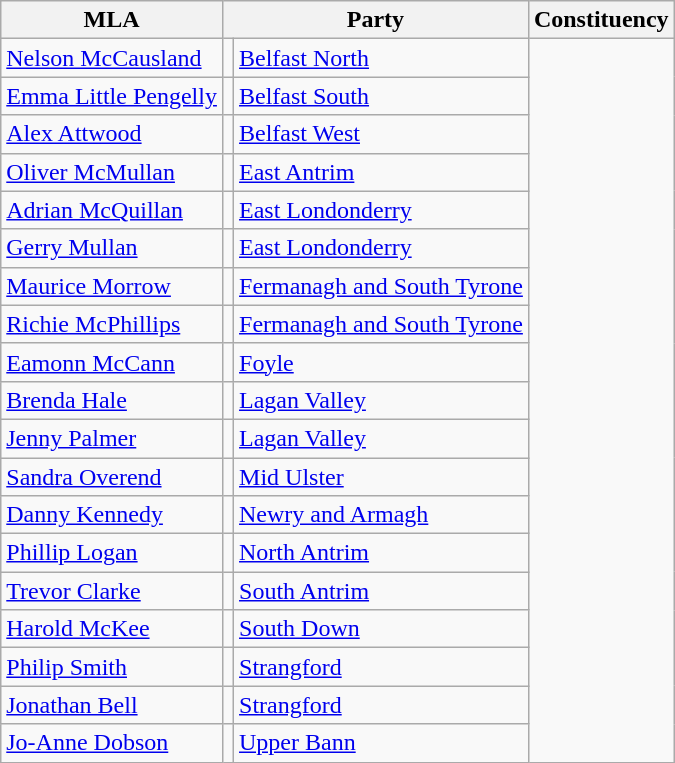<table class="wikitable sortable">
<tr>
<th>MLA</th>
<th colspan=2>Party</th>
<th>Constituency</th>
</tr>
<tr>
<td><a href='#'>Nelson McCausland</a></td>
<td></td>
<td><a href='#'>Belfast North</a></td>
</tr>
<tr>
<td><a href='#'>Emma Little Pengelly</a></td>
<td></td>
<td><a href='#'>Belfast South</a></td>
</tr>
<tr>
<td><a href='#'>Alex Attwood</a></td>
<td></td>
<td><a href='#'>Belfast West</a></td>
</tr>
<tr>
<td><a href='#'>Oliver McMullan</a></td>
<td></td>
<td><a href='#'>East Antrim</a></td>
</tr>
<tr>
<td><a href='#'>Adrian McQuillan</a></td>
<td></td>
<td><a href='#'>East Londonderry</a></td>
</tr>
<tr>
<td><a href='#'>Gerry Mullan</a></td>
<td></td>
<td><a href='#'>East Londonderry</a></td>
</tr>
<tr>
<td><a href='#'>Maurice Morrow</a></td>
<td></td>
<td><a href='#'>Fermanagh and South Tyrone</a></td>
</tr>
<tr>
<td><a href='#'>Richie McPhillips</a></td>
<td></td>
<td><a href='#'>Fermanagh and South Tyrone</a></td>
</tr>
<tr>
<td><a href='#'>Eamonn McCann</a></td>
<td></td>
<td><a href='#'>Foyle</a></td>
</tr>
<tr>
<td><a href='#'>Brenda Hale</a></td>
<td></td>
<td><a href='#'>Lagan Valley</a></td>
</tr>
<tr>
<td><a href='#'>Jenny Palmer</a></td>
<td></td>
<td><a href='#'>Lagan Valley</a></td>
</tr>
<tr>
<td><a href='#'>Sandra Overend</a></td>
<td></td>
<td><a href='#'>Mid Ulster</a></td>
</tr>
<tr>
<td><a href='#'>Danny Kennedy</a></td>
<td></td>
<td><a href='#'>Newry and Armagh</a></td>
</tr>
<tr>
<td><a href='#'>Phillip Logan</a></td>
<td></td>
<td><a href='#'>North Antrim</a></td>
</tr>
<tr>
<td><a href='#'>Trevor Clarke</a></td>
<td></td>
<td><a href='#'>South Antrim</a></td>
</tr>
<tr>
<td><a href='#'>Harold McKee</a></td>
<td></td>
<td><a href='#'>South Down</a></td>
</tr>
<tr>
<td><a href='#'>Philip Smith</a></td>
<td></td>
<td><a href='#'>Strangford</a></td>
</tr>
<tr>
<td><a href='#'>Jonathan Bell</a></td>
<td></td>
<td><a href='#'>Strangford</a></td>
</tr>
<tr>
<td><a href='#'>Jo-Anne Dobson</a></td>
<td></td>
<td><a href='#'>Upper Bann</a></td>
</tr>
</table>
